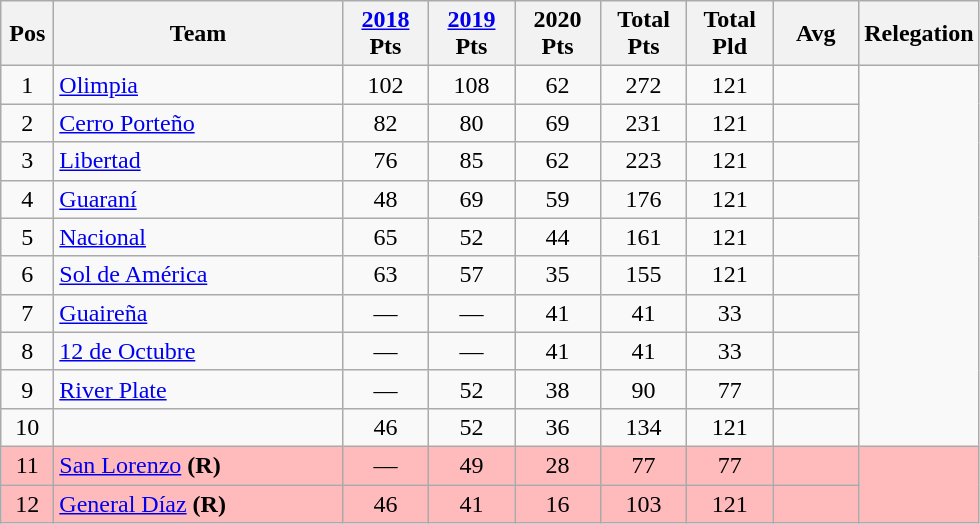<table class="wikitable" style="text-align:center">
<tr>
<th width=28>Pos<br></th>
<th width=185>Team<br></th>
<th width=50><a href='#'>2018</a><br>Pts</th>
<th width=50><a href='#'>2019</a><br>Pts</th>
<th width=50>2020<br>Pts</th>
<th width=50>Total<br>Pts</th>
<th width=50>Total<br>Pld</th>
<th width=50>Avg</th>
<th>Relegation</th>
</tr>
<tr>
<td>1</td>
<td align="left"><a href='#'>Olimpia</a></td>
<td>102</td>
<td>108</td>
<td>62</td>
<td>272</td>
<td>121</td>
<td><strong></strong></td>
</tr>
<tr>
<td>2</td>
<td align="left"><a href='#'>Cerro Porteño</a></td>
<td>82</td>
<td>80</td>
<td>69</td>
<td>231</td>
<td>121</td>
<td><strong></strong></td>
</tr>
<tr>
<td>3</td>
<td align="left"><a href='#'>Libertad</a></td>
<td>76</td>
<td>85</td>
<td>62</td>
<td>223</td>
<td>121</td>
<td><strong></strong></td>
</tr>
<tr>
<td>4</td>
<td align="left"><a href='#'>Guaraní</a></td>
<td>48</td>
<td>69</td>
<td>59</td>
<td>176</td>
<td>121</td>
<td><strong></strong></td>
</tr>
<tr>
<td>5</td>
<td align="left"><a href='#'>Nacional</a></td>
<td>65</td>
<td>52</td>
<td>44</td>
<td>161</td>
<td>121</td>
<td><strong></strong></td>
</tr>
<tr>
<td>6</td>
<td align="left"><a href='#'>Sol de América</a></td>
<td>63</td>
<td>57</td>
<td>35</td>
<td>155</td>
<td>121</td>
<td><strong></strong></td>
</tr>
<tr>
<td>7</td>
<td align="left"><a href='#'>Guaireña</a></td>
<td>—</td>
<td>—</td>
<td>41</td>
<td>41</td>
<td>33</td>
<td><strong></strong></td>
</tr>
<tr>
<td>8</td>
<td align="left"><a href='#'>12 de Octubre</a></td>
<td>—</td>
<td>—</td>
<td>41</td>
<td>41</td>
<td>33</td>
<td><strong></strong></td>
</tr>
<tr>
<td>9</td>
<td align="left"><a href='#'>River Plate</a></td>
<td>—</td>
<td>52</td>
<td>38</td>
<td>90</td>
<td>77</td>
<td><strong></strong></td>
</tr>
<tr>
<td>10</td>
<td align="left"></td>
<td>46</td>
<td>52</td>
<td>36</td>
<td>134</td>
<td>121</td>
<td><strong></strong></td>
</tr>
<tr bgcolor=#FFBBBB>
<td>11</td>
<td align="left"><a href='#'>San Lorenzo</a> <strong>(R)</strong></td>
<td>—</td>
<td>49</td>
<td>28</td>
<td>77</td>
<td>77</td>
<td><strong></strong></td>
<td rowspan=2></td>
</tr>
<tr bgcolor=#FFBBBB>
<td>12</td>
<td align="left"><a href='#'>General Díaz</a> <strong>(R)</strong></td>
<td>46</td>
<td>41</td>
<td>16</td>
<td>103</td>
<td>121</td>
<td><strong></strong></td>
</tr>
</table>
